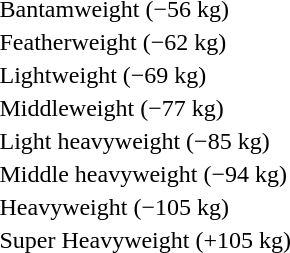<table>
<tr valign="top">
<td>Bantamweight (−56 kg)<br></td>
<td></td>
<td></td>
<td></td>
</tr>
<tr valign="top">
<td>Featherweight (−62 kg)<br></td>
<td></td>
<td></td>
<td></td>
</tr>
<tr valign="top">
<td>Lightweight (−69 kg)<br></td>
<td></td>
<td></td>
<td></td>
</tr>
<tr valign="top">
<td>Middleweight (−77 kg)<br></td>
<td></td>
<td></td>
<td></td>
</tr>
<tr valign="top">
<td>Light heavyweight (−85 kg)<br></td>
<td></td>
<td></td>
<td></td>
</tr>
<tr valign="top">
<td>Middle heavyweight (−94 kg)<br></td>
<td></td>
<td></td>
<td></td>
</tr>
<tr valign="top">
<td>Heavyweight (−105 kg)<br></td>
<td></td>
<td></td>
<td></td>
</tr>
<tr valign="top">
<td>Super Heavyweight (+105 kg)<br></td>
<td></td>
<td></td>
<td></td>
</tr>
</table>
